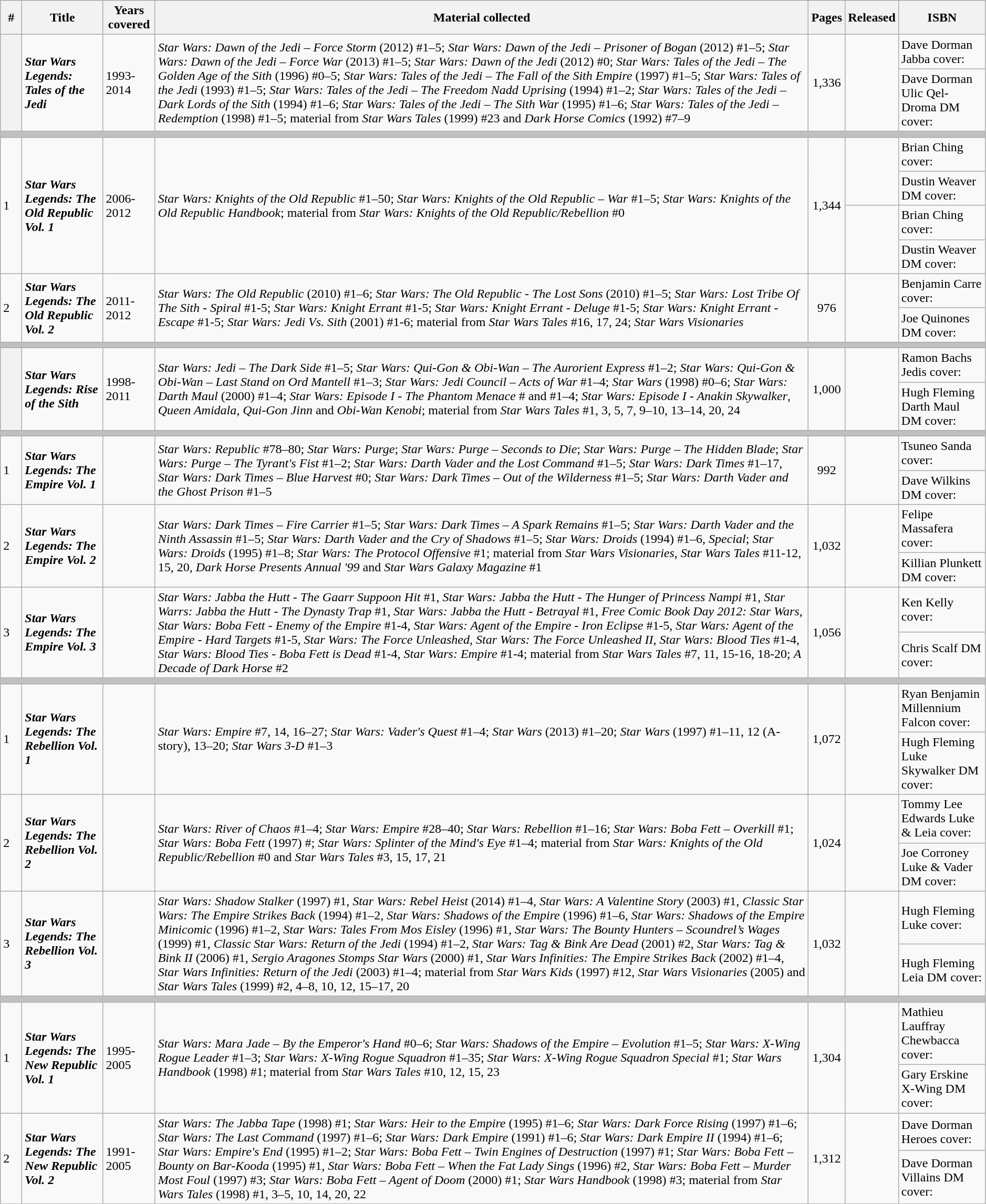<table class="wikitable sortable" width=99%>
<tr>
<th class="unsortable" width=20px>#</th>
<th>Title</th>
<th>Years covered</th>
<th class="unsortable">Material collected</th>
<th>Pages</th>
<th>Released</th>
<th class="unsortable">ISBN</th>
</tr>
<tr>
<th style="background-color: light grey;" rowspan=2></th>
<td rowspan=2><strong><em>Star Wars Legends: Tales of the Jedi</em></strong></td>
<td rowspan=2>1993-2014</td>
<td rowspan=2><em>Star Wars: Dawn of the Jedi – Force Storm</em> (2012) #1–5; <em>Star Wars: Dawn of the Jedi – Prisoner of Bogan</em> (2012) #1–5; <em>Star Wars: Dawn of the Jedi – Force War</em> (2013) #1–5; <em>Star Wars: Dawn of the Jedi</em> (2012) #0; <em>Star Wars: Tales of the Jedi – The Golden Age of the Sith</em> (1996) #0–5; <em>Star Wars: Tales of the Jedi – The Fall of the Sith Empire</em> (1997) #1–5; <em>Star Wars: Tales of the Jedi</em> (1993) #1–5; <em>Star Wars: Tales of the Jedi – The Freedom Nadd Uprising</em> (1994) #1–2; <em>Star Wars: Tales of the Jedi – Dark Lords of the Sith</em> (1994) #1–6; <em>Star Wars: Tales of the Jedi – The Sith War</em> (1995) #1–6; <em>Star Wars: Tales of the Jedi – Redemption</em> (1998) #1–5; material from <em>Star Wars Tales</em> (1999) #23 and <em>Dark Horse Comics</em> (1992) #7–9</td>
<td style="text-align: center;" rowspan=2>1,336</td>
<td rowspan=2></td>
<td>Dave Dorman Jabba cover: </td>
</tr>
<tr>
<td>Dave Dorman Ulic Qel-Droma DM cover: </td>
</tr>
<tr>
<th colspan="7" style="background-color: silver;"></th>
</tr>
<tr>
<td rowspan=4>1</td>
<td rowspan=4><strong><em>Star Wars Legends: The Old Republic Vol. 1</em></strong></td>
<td rowspan=4>2006-2012</td>
<td rowspan=4><em>Star Wars: Knights of the Old Republic</em> #1–50; <em>Star Wars: Knights of the Old Republic – War</em> #1–5; <em>Star Wars: Knights of the Old Republic Handbook</em>; material from <em>Star Wars: Knights of the Old Republic/Rebellion</em> #0</td>
<td style="text-align: center;" rowspan=4>1,344</td>
<td rowspan=2></td>
<td>Brian Ching cover: </td>
</tr>
<tr>
<td>Dustin Weaver DM cover: </td>
</tr>
<tr>
<td rowspan=2></td>
<td>Brian Ching cover: </td>
</tr>
<tr>
<td>Dustin Weaver DM cover: </td>
</tr>
<tr>
<td rowspan=2>2</td>
<td rowspan=2><strong><em>Star Wars Legends: The Old Republic Vol. 2</em></strong></td>
<td rowspan=2>2011-2012</td>
<td rowspan=2><em>Star Wars: The Old Republic</em> (2010) #1–6; <em>Star Wars: The Old Republic - The Lost Sons</em> (2010) #1–5; <em>Star Wars: Lost Tribe Of The Sith - Spiral</em> #1-5; <em>Star Wars: Knight Errant</em> #1-5; <em>Star Wars: Knight Errant - Deluge</em> #1-5; <em>Star Wars: Knight Errant - Escape</em> #1-5; <em>Star Wars: Jedi Vs. Sith</em> (2001) #1-6; material from <em>Star Wars Tales</em> #16, 17, 24; <em>Star Wars Visionaries</em></td>
<td rowspan=2 style="text-align: center;">976</td>
<td rowspan=2></td>
<td>Benjamin Carre cover: </td>
</tr>
<tr>
<td>Joe Quinones DM cover: </td>
</tr>
<tr>
<th colspan="7" style="background-color: silver;"></th>
</tr>
<tr>
<th style="background-color: light grey;" rowspan=2></th>
<td rowspan=2><strong><em>Star Wars Legends: Rise of the Sith</em></strong></td>
<td rowspan=2>1998-2011</td>
<td rowspan=2><em>Star Wars: Jedi – The Dark Side</em> #1–5; <em>Star Wars: Qui-Gon & Obi-Wan – The Aurorient Express</em> #1–2; <em>Star Wars: Qui-Gon & Obi-Wan – Last Stand on Ord Mantell</em> #1–3; <em>Star Wars: Jedi Council – Acts of War</em> #1–4; <em>Star Wars</em> (1998) #0–6; <em>Star Wars: Darth Maul</em> (2000) #1–4; <em>Star Wars: Episode I - The Phantom Menace</em> # and #1–4; <em>Star Wars: Episode I - Anakin Skywalker</em>, <em>Queen Amidala</em>, <em>Qui-Gon Jinn</em> and <em>Obi-Wan Kenobi</em>; material from <em>Star Wars Tales</em> #1, 3, 5, 7, 9–10, 13–14, 20, 24</td>
<td style="text-align: center;" rowspan=2>1,000</td>
<td rowspan=2></td>
<td>Ramon Bachs Jedis cover: </td>
</tr>
<tr>
<td>Hugh Fleming Darth Maul DM cover: </td>
</tr>
<tr>
<th colspan="7" style="background-color: silver;"></th>
</tr>
<tr>
<td rowspan=2>1</td>
<td rowspan=2><strong><em>Star Wars Legends: The Empire Vol. 1</em></strong></td>
<td rowspan=2></td>
<td rowspan=2><em>Star Wars: Republic</em> #78–80; <em>Star Wars: Purge</em>; <em>Star Wars: Purge – Seconds to Die</em>; <em>Star Wars: Purge – The Hidden Blade</em>; <em>Star Wars: Purge – The Tyrant's Fist</em> #1–2; <em>Star Wars: Darth Vader and the Lost Command</em> #1–5; <em>Star Wars: Dark Times</em> #1–17, <em>Star Wars: Dark Times – Blue Harvest</em> #0; <em>Star Wars: Dark Times – Out of the Wilderness</em> #1–5; <em>Star Wars: Darth Vader and the Ghost Prison</em> #1–5</td>
<td style="text-align: center;" rowspan=2>992</td>
<td rowspan=2></td>
<td>Tsuneo Sanda cover: </td>
</tr>
<tr>
<td>Dave Wilkins DM cover: </td>
</tr>
<tr>
<td rowspan=2>2</td>
<td rowspan=2><strong><em>Star Wars Legends: The Empire Vol. 2</em></strong></td>
<td rowspan=2></td>
<td rowspan=2><em>Star Wars: Dark Times – Fire Carrier</em>  #1–5; <em>Star Wars: Dark Times – A Spark Remains</em> #1–5; <em>Star Wars: Darth Vader and the Ninth Assassin</em> #1–5; <em>Star Wars: Darth Vader and the Cry of Shadows</em> #1–5; <em>Star Wars: Droids</em> (1994) #1–6, <em>Special</em>; <em>Star Wars: Droids</em> (1995) #1–8; <em>Star Wars: The Protocol Offensive</em> #1; material from <em>Star Wars Visionaries</em>, <em>Star Wars Tales</em> #11-12, 15, 20, <em>Dark Horse Presents Annual '99</em> and <em>Star Wars Galaxy Magazine</em> #1</td>
<td style="text-align: center;" rowspan=2>1,032</td>
<td rowspan=2></td>
<td>Felipe Massafera cover: </td>
</tr>
<tr>
<td>Killian Plunkett DM cover: </td>
</tr>
<tr>
<td rowspan=2>3</td>
<td rowspan=2><strong><em>Star Wars Legends: The Empire Vol. 3</em></strong></td>
<td rowspan=2></td>
<td rowspan=2><em>Star Wars: Jabba the Hutt - The Gaarr Suppoon Hit</em> #1, <em>Star Wars: Jabba the Hutt - The Hunger of Princess Nampi</em> #1, <em>Star Warrs: Jabba the Hutt - The Dynasty Trap</em> #1, <em>Star Wars: Jabba the Hutt - Betrayal</em> #1, <em>Free Comic Book Day 2012: Star Wars</em>, <em>Star Wars: Boba Fett - Enemy of the Empire</em> #1-4, <em>Star Wars: Agent of the Empire - Iron Eclipse</em> #1-5, <em>Star Wars: Agent of the Empire - Hard Targets</em> #1-5, <em>Star Wars: The Force Unleashed</em>, <em>Star Wars: The Force Unleashed II</em>, <em>Star Wars: Blood Ties</em> #1-4, <em>Star Wars: Blood Ties - Boba Fett is Dead</em> #1-4, <em>Star Wars: Empire</em> #1-4; material from <em>Star Wars Tales</em> #7, 11, 15-16, 18-20; <em>A Decade of Dark Horse</em> #2</td>
<td style="text-align: center;" rowspan=2>1,056</td>
<td rowspan=2></td>
<td>Ken Kelly cover: </td>
</tr>
<tr>
<td>Chris Scalf DM cover: </td>
</tr>
<tr>
<th colspan="7" style="background-color: silver;"></th>
</tr>
<tr>
<td rowspan=2>1</td>
<td rowspan=2><strong><em>Star Wars Legends: The Rebellion Vol. 1</em></strong></td>
<td rowspan=2></td>
<td rowspan=2><em>Star Wars: Empire</em> #7, 14, 16–27; <em>Star Wars: Vader's Quest</em> #1–4; <em>Star Wars</em> (2013) #1–20; <em>Star Wars</em> (1997) #1–11, 12 (A-story), 13–20; <em>Star Wars 3-D</em> #1–3</td>
<td style="text-align: center;" rowspan=2>1,072</td>
<td rowspan=2></td>
<td>Ryan Benjamin Millennium Falcon cover: </td>
</tr>
<tr>
<td>Hugh Fleming Luke Skywalker DM cover: </td>
</tr>
<tr>
<td rowspan=2>2</td>
<td rowspan=2><strong><em>Star Wars Legends: The Rebellion Vol. 2</em></strong></td>
<td rowspan=2></td>
<td rowspan=2><em>Star Wars: River of Chaos</em> #1–4; <em>Star Wars: Empire</em> #28–40; <em>Star Wars: Rebellion</em> #1–16; <em>Star Wars: Boba Fett – Overkill</em> #1; <em>Star Wars: Boba Fett</em> (1997) #; <em>Star Wars: Splinter of the Mind's Eye</em> #1–4; material from <em>Star Wars: Knights of the Old Republic/Rebellion</em> #0 and <em>Star Wars Tales</em> #3, 15, 17, 21</td>
<td style="text-align: center;" rowspan=2>1,024</td>
<td rowspan=2></td>
<td>Tommy Lee Edwards Luke & Leia cover: </td>
</tr>
<tr>
<td>Joe Corroney Luke & Vader DM cover: </td>
</tr>
<tr>
<td rowspan=2>3</td>
<td rowspan=2><strong><em>Star Wars Legends: The Rebellion Vol. 3</em></strong></td>
<td rowspan=2></td>
<td rowspan=2><em>Star Wars: Shadow Stalker</em> (1997) #1, <em>Star Wars: Rebel Heist</em> (2014) #1–4, <em>Star Wars: A Valentine Story</em> (2003) #1, <em>Classic Star Wars: The Empire Strikes Back</em> (1994) #1–2, <em>Star Wars: Shadows of the Empire</em> (1996) #1–6, <em>Star Wars: Shadows of the Empire Minicomic</em> (1996) #1–2, <em>Star Wars: Tales From Mos Eisley</em> (1996) #1, <em>Star Wars: The Bounty Hunters – Scoundrel’s Wages</em> (1999) #1, <em>Classic Star Wars: Return of the Jedi</em> (1994) #1–2, <em>Star Wars: Tag & Bink Are Dead</em> (2001) #2, <em>Star Wars: Tag & Bink II</em> (2006) #1, <em>Sergio Aragones Stomps Star Wars</em> (2000) #1, <em>Star Wars Infinities: The Empire Strikes Back</em> (2002) #1–4, <em>Star Wars Infinities: Return of the Jedi</em> (2003) #1–4; material from <em>Star Wars Kids</em> (1997) #12, <em>Star Wars Visionaries</em> (2005) and <em>Star Wars Tales</em> (1999) #2, 4–8, 10, 12, 15–17, 20</td>
<td style="text-align: center;" rowspan=2>1,032</td>
<td rowspan=2></td>
<td>Hugh Fleming Luke cover: </td>
</tr>
<tr>
<td>Hugh Fleming Leia DM cover: </td>
</tr>
<tr>
<th colspan="7" style="background-color: silver;"></th>
</tr>
<tr>
<td rowspan=2>1</td>
<td rowspan=2><strong><em>Star Wars Legends: The New Republic Vol. 1</em></strong></td>
<td rowspan=2>1995-2005</td>
<td rowspan=2><em>Star Wars: Mara Jade – By the Emperor's Hand</em> #0–6; <em>Star Wars: Shadows of the Empire – Evolution</em> #1–5; <em>Star Wars: X-Wing Rogue Leader</em> #1–3; <em>Star Wars: X-Wing Rogue Squadron</em> #1–35; <em>Star Wars: X-Wing Rogue Squadron Special</em> #1; <em>Star Wars Handbook</em> (1998) #1; material from <em>Star Wars Tales</em> #10, 12, 15, 23</td>
<td style="text-align: center;" rowspan=2>1,304</td>
<td rowspan=2></td>
<td>Mathieu Lauffray Chewbacca cover: </td>
</tr>
<tr>
<td>Gary Erskine X-Wing DM cover: </td>
</tr>
<tr>
<td rowspan=2>2</td>
<td rowspan=2><strong><em>Star Wars Legends: The New Republic Vol. 2</em></strong></td>
<td rowspan=2>1991-2005</td>
<td rowspan=2><em>Star Wars: The Jabba Tape</em> (1998) #1; <em>Star Wars: Heir to the Empire</em> (1995) #1–6; <em>Star Wars: Dark Force Rising</em> (1997) #1–6; <em>Star Wars: The Last Command</em> (1997) #1–6; <em>Star Wars: Dark Empire</em> (1991) #1–6; <em>Star Wars: Dark Empire II</em> (1994) #1–6; <em>Star Wars: Empire's End</em> (1995) #1–2; <em>Star Wars: Boba Fett – Twin Engines of Destruction</em> (1997) #1; <em>Star Wars: Boba Fett – Bounty on Bar-Kooda</em> (1995) #1, <em>Star Wars: Boba Fett – When the Fat Lady Sings</em> (1996) #2, <em>Star Wars: Boba Fett – Murder Most Foul</em> (1997) #3; <em>Star Wars: Boba Fett – Agent of Doom</em> (2000) #1; <em>Star Wars Handbook</em> (1998) #3; material from <em>Star Wars Tales</em> (1998) #1, 3–5, 10, 14, 20, 22</td>
<td style="text-align: center;" rowspan=2>1,312</td>
<td rowspan=2></td>
<td>Dave Dorman Heroes cover: </td>
</tr>
<tr>
<td>Dave Dorman Villains DM cover: </td>
</tr>
</table>
